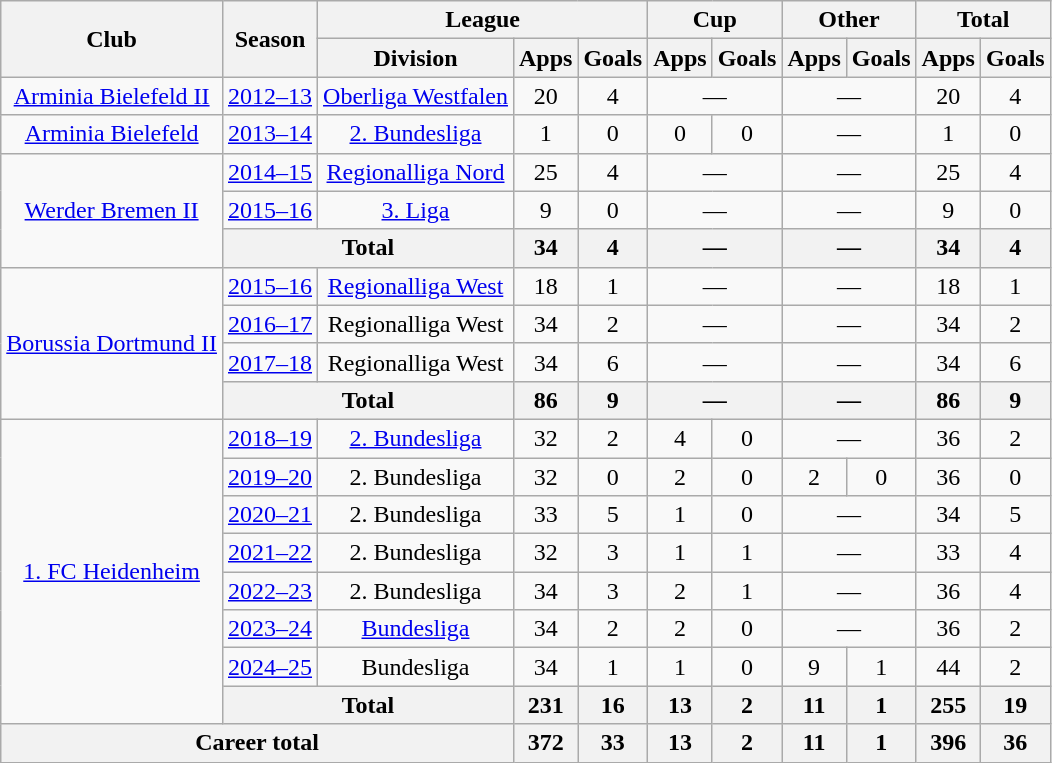<table class="wikitable" style="text-align:center">
<tr>
<th rowspan="2">Club</th>
<th rowspan="2">Season</th>
<th colspan="3">League</th>
<th colspan="2">Cup</th>
<th colspan="2">Other</th>
<th colspan="2">Total</th>
</tr>
<tr>
<th>Division</th>
<th>Apps</th>
<th>Goals</th>
<th>Apps</th>
<th>Goals</th>
<th>Apps</th>
<th>Goals</th>
<th>Apps</th>
<th>Goals</th>
</tr>
<tr>
<td><a href='#'>Arminia Bielefeld II</a></td>
<td><a href='#'>2012–13</a></td>
<td><a href='#'>Oberliga Westfalen</a></td>
<td>20</td>
<td>4</td>
<td colspan="2">—</td>
<td colspan="2">—</td>
<td>20</td>
<td>4</td>
</tr>
<tr>
<td><a href='#'>Arminia Bielefeld</a></td>
<td><a href='#'>2013–14</a></td>
<td><a href='#'>2. Bundesliga</a></td>
<td>1</td>
<td>0</td>
<td>0</td>
<td>0</td>
<td colspan="2">—</td>
<td>1</td>
<td>0</td>
</tr>
<tr>
<td rowspan="3"><a href='#'>Werder Bremen II</a></td>
<td><a href='#'>2014–15</a></td>
<td><a href='#'>Regionalliga Nord</a></td>
<td>25</td>
<td>4</td>
<td colspan="2">—</td>
<td colspan="2">—</td>
<td>25</td>
<td>4</td>
</tr>
<tr>
<td><a href='#'>2015–16</a></td>
<td><a href='#'>3. Liga</a></td>
<td>9</td>
<td>0</td>
<td colspan="2">—</td>
<td colspan="2">—</td>
<td>9</td>
<td>0</td>
</tr>
<tr>
<th colspan="2">Total</th>
<th>34</th>
<th>4</th>
<th colspan="2">—</th>
<th colspan="2">—</th>
<th>34</th>
<th>4</th>
</tr>
<tr>
<td rowspan="4"><a href='#'>Borussia Dortmund II</a></td>
<td><a href='#'>2015–16</a></td>
<td><a href='#'>Regionalliga West</a></td>
<td>18</td>
<td>1</td>
<td colspan="2">—</td>
<td colspan="2">—</td>
<td>18</td>
<td>1</td>
</tr>
<tr>
<td><a href='#'>2016–17</a></td>
<td>Regionalliga West</td>
<td>34</td>
<td>2</td>
<td colspan="2">—</td>
<td colspan="2">—</td>
<td>34</td>
<td>2</td>
</tr>
<tr>
<td><a href='#'>2017–18</a></td>
<td>Regionalliga West</td>
<td>34</td>
<td>6</td>
<td colspan="2">—</td>
<td colspan="2">—</td>
<td>34</td>
<td>6</td>
</tr>
<tr>
<th colspan="2">Total</th>
<th>86</th>
<th>9</th>
<th colspan="2">—</th>
<th colspan="2">—</th>
<th>86</th>
<th>9</th>
</tr>
<tr>
<td rowspan="8"><a href='#'>1. FC Heidenheim</a></td>
<td><a href='#'>2018–19</a></td>
<td><a href='#'>2. Bundesliga</a></td>
<td>32</td>
<td>2</td>
<td>4</td>
<td>0</td>
<td colspan="2">—</td>
<td>36</td>
<td>2</td>
</tr>
<tr>
<td><a href='#'>2019–20</a></td>
<td>2. Bundesliga</td>
<td>32</td>
<td>0</td>
<td>2</td>
<td>0</td>
<td>2</td>
<td>0</td>
<td>36</td>
<td>0</td>
</tr>
<tr>
<td><a href='#'>2020–21</a></td>
<td>2. Bundesliga</td>
<td>33</td>
<td>5</td>
<td>1</td>
<td>0</td>
<td colspan="2">—</td>
<td>34</td>
<td>5</td>
</tr>
<tr>
<td><a href='#'>2021–22</a></td>
<td>2. Bundesliga</td>
<td>32</td>
<td>3</td>
<td>1</td>
<td>1</td>
<td colspan="2">—</td>
<td>33</td>
<td>4</td>
</tr>
<tr>
<td><a href='#'>2022–23</a></td>
<td>2. Bundesliga</td>
<td>34</td>
<td>3</td>
<td>2</td>
<td>1</td>
<td colspan="2">—</td>
<td>36</td>
<td>4</td>
</tr>
<tr>
<td><a href='#'>2023–24</a></td>
<td><a href='#'>Bundesliga</a></td>
<td>34</td>
<td>2</td>
<td>2</td>
<td>0</td>
<td colspan="2">—</td>
<td>36</td>
<td>2</td>
</tr>
<tr>
<td><a href='#'>2024–25</a></td>
<td>Bundesliga</td>
<td>34</td>
<td>1</td>
<td>1</td>
<td>0</td>
<td>9</td>
<td>1</td>
<td>44</td>
<td>2</td>
</tr>
<tr>
<th colspan="2">Total</th>
<th>231</th>
<th>16</th>
<th>13</th>
<th>2</th>
<th>11</th>
<th>1</th>
<th>255</th>
<th>19</th>
</tr>
<tr>
<th colspan="3">Career total</th>
<th>372</th>
<th>33</th>
<th>13</th>
<th>2</th>
<th>11</th>
<th>1</th>
<th>396</th>
<th>36</th>
</tr>
</table>
